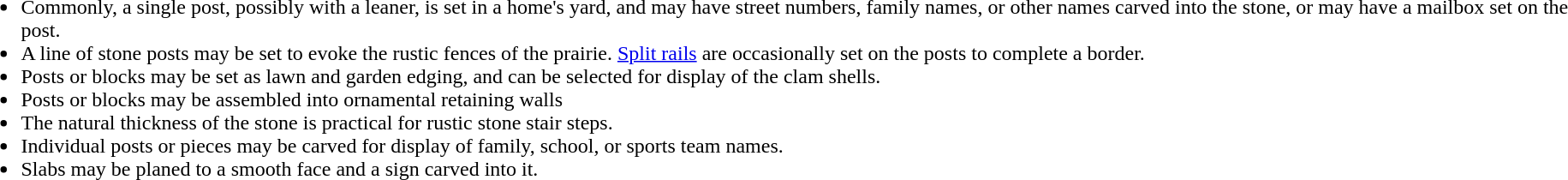<table>
<tr>
<td></td>
<td><br><ul><li>Commonly, a single post, possibly with a leaner, is set in a home's yard, and may have street numbers, family names, or other names carved into the stone, or may have a mailbox set on the post.</li><li>A line of stone posts may be set to evoke the rustic fences of the prairie. <a href='#'>Split rails</a> are occasionally set on the posts to complete a border.</li><li>Posts or blocks may be set as lawn and garden edging, and can be selected for display of the clam shells.</li><li>Posts or blocks may be assembled into ornamental retaining walls</li><li>The natural thickness of the stone is practical for rustic stone stair steps.</li><li>Individual posts or pieces may be carved for display of family, school, or sports team names.</li><li>Slabs may be planed to a smooth face and a sign carved into it.</li></ul></td>
</tr>
</table>
